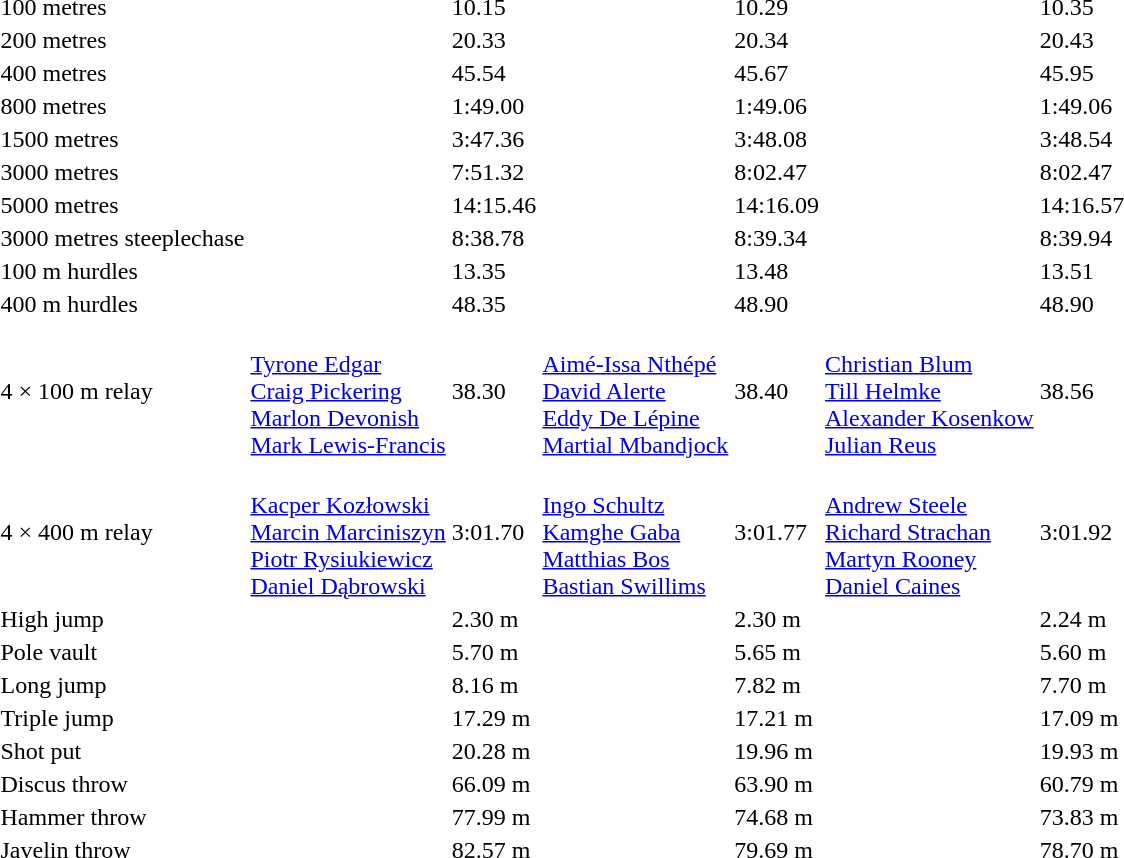<table>
<tr>
<td>100 metres</td>
<td></td>
<td>10.15</td>
<td></td>
<td>10.29</td>
<td></td>
<td>10.35</td>
</tr>
<tr>
<td>200 metres</td>
<td></td>
<td>20.33</td>
<td></td>
<td>20.34</td>
<td></td>
<td>20.43</td>
</tr>
<tr>
<td>400 metres</td>
<td></td>
<td>45.54</td>
<td></td>
<td>45.67</td>
<td></td>
<td>45.95</td>
</tr>
<tr>
<td>800 metres</td>
<td></td>
<td>1:49.00</td>
<td></td>
<td>1:49.06</td>
<td></td>
<td>1:49.06</td>
</tr>
<tr>
<td>1500 metres</td>
<td></td>
<td>3:47.36</td>
<td></td>
<td>3:48.08</td>
<td></td>
<td>3:48.54</td>
</tr>
<tr>
<td>3000 metres</td>
<td></td>
<td>7:51.32</td>
<td></td>
<td>8:02.47</td>
<td></td>
<td>8:02.47</td>
</tr>
<tr>
<td>5000 metres</td>
<td></td>
<td>14:15.46</td>
<td></td>
<td>14:16.09</td>
<td></td>
<td>14:16.57</td>
</tr>
<tr>
<td>3000 metres steeplechase</td>
<td></td>
<td>8:38.78</td>
<td></td>
<td>8:39.34</td>
<td></td>
<td>8:39.94</td>
</tr>
<tr>
<td>100 m hurdles</td>
<td></td>
<td>13.35</td>
<td></td>
<td>13.48</td>
<td></td>
<td>13.51</td>
</tr>
<tr>
<td>400 m hurdles</td>
<td></td>
<td>48.35</td>
<td></td>
<td>48.90</td>
<td></td>
<td>48.90</td>
</tr>
<tr>
<td>4 × 100 m relay</td>
<td><br><a href='#'>Tyrone Edgar</a><br><a href='#'>Craig Pickering</a><br><a href='#'>Marlon Devonish</a><br><a href='#'>Mark Lewis-Francis</a></td>
<td>38.30</td>
<td><br><a href='#'>Aimé-Issa Nthépé</a><br><a href='#'>David Alerte</a><br><a href='#'>Eddy De Lépine</a><br><a href='#'>Martial Mbandjock</a></td>
<td>38.40</td>
<td><br><a href='#'>Christian Blum</a><br><a href='#'>Till Helmke</a><br><a href='#'>Alexander Kosenkow</a><br><a href='#'>Julian Reus</a></td>
<td>38.56</td>
</tr>
<tr>
<td>4 × 400 m relay</td>
<td><br><a href='#'>Kacper Kozłowski</a><br><a href='#'>Marcin Marciniszyn</a><br><a href='#'>Piotr Rysiukiewicz</a><br><a href='#'>Daniel Dąbrowski</a></td>
<td>3:01.70</td>
<td><br><a href='#'>Ingo Schultz</a><br><a href='#'>Kamghe Gaba</a><br><a href='#'>Matthias Bos</a><br><a href='#'>Bastian Swillims</a></td>
<td>3:01.77</td>
<td><br><a href='#'>Andrew Steele</a><br><a href='#'>Richard Strachan</a><br><a href='#'>Martyn Rooney</a><br><a href='#'>Daniel Caines</a></td>
<td>3:01.92</td>
</tr>
<tr>
<td>High jump</td>
<td></td>
<td>2.30 m</td>
<td></td>
<td>2.30 m</td>
<td></td>
<td>2.24 m</td>
</tr>
<tr>
<td>Pole vault</td>
<td></td>
<td>5.70 m</td>
<td></td>
<td>5.65 m</td>
<td></td>
<td>5.60 m</td>
</tr>
<tr>
<td>Long jump</td>
<td></td>
<td>8.16 m</td>
<td></td>
<td>7.82 m</td>
<td></td>
<td>7.70 m</td>
</tr>
<tr>
<td>Triple jump</td>
<td></td>
<td>17.29 m</td>
<td></td>
<td>17.21 m</td>
<td></td>
<td>17.09 m</td>
</tr>
<tr>
<td>Shot put</td>
<td></td>
<td>20.28 m</td>
<td></td>
<td>19.96 m</td>
<td></td>
<td>19.93 m</td>
</tr>
<tr>
<td>Discus throw</td>
<td></td>
<td>66.09 m</td>
<td></td>
<td>63.90 m</td>
<td></td>
<td>60.79 m</td>
</tr>
<tr>
<td>Hammer throw</td>
<td></td>
<td>77.99 m</td>
<td></td>
<td>74.68 m</td>
<td></td>
<td>73.83 m</td>
</tr>
<tr>
<td>Javelin throw</td>
<td></td>
<td>82.57 m</td>
<td></td>
<td>79.69 m</td>
<td></td>
<td>78.70 m</td>
</tr>
</table>
